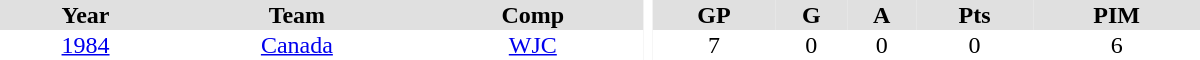<table border="0" cellpadding="1" cellspacing="0" style="text-align:center; width:50em">
<tr bgcolor="#e0e0e0">
<th>Year</th>
<th>Team</th>
<th>Comp</th>
<th rowspan="99" bgcolor="#ffffff"></th>
<th>GP</th>
<th>G</th>
<th>A</th>
<th>Pts</th>
<th>PIM</th>
</tr>
<tr>
<td><a href='#'>1984</a></td>
<td><a href='#'>Canada</a></td>
<td><a href='#'>WJC</a></td>
<td>7</td>
<td>0</td>
<td>0</td>
<td>0</td>
<td>6</td>
</tr>
</table>
